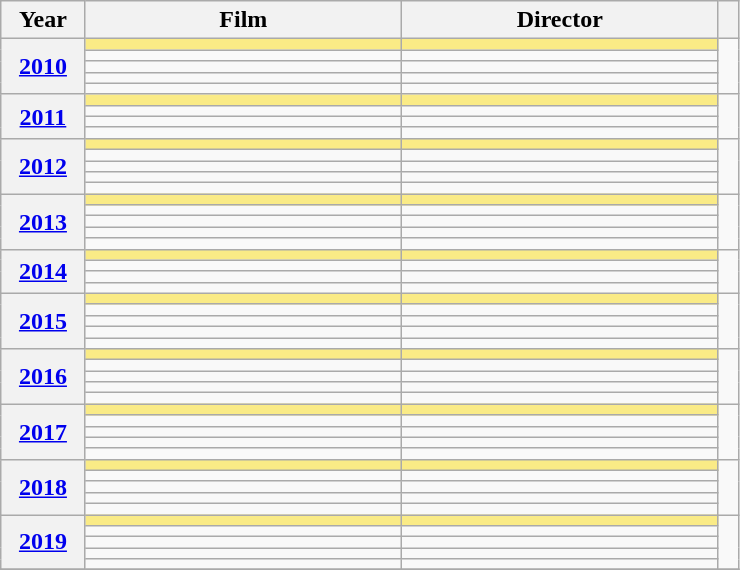<table class="wikitable">
<tr>
<th scope="col" style="width:8%;">Year</th>
<th scope="col" style="width:30%;">Film</th>
<th scope="col" style="width:30%;">Director</th>
<th scope="col" style="width:2%;"></th>
</tr>
<tr>
<th scope="row" rowspan=5 style="text-align:center;"><a href='#'>2010</a><br></th>
<td style="background:#FAEB86;"><strong></strong></td>
<td style="background:#FAEB86;"><strong> </strong></td>
<td rowspan="5"></td>
</tr>
<tr>
<td></td>
<td></td>
</tr>
<tr>
<td></td>
<td></td>
</tr>
<tr>
<td></td>
<td></td>
</tr>
<tr>
<td></td>
<td></td>
</tr>
<tr>
<th scope="row" rowspan=4 style="text-align:center;"><a href='#'>2011</a><br></th>
<td style="background:#FAEB86;"><strong></strong></td>
<td style="background:#FAEB86;"><strong> </strong></td>
<td rowspan="4"></td>
</tr>
<tr>
<td></td>
<td></td>
</tr>
<tr>
<td></td>
<td></td>
</tr>
<tr>
<td></td>
<td></td>
</tr>
<tr>
<th scope="row" rowspan=5 style="text-align:center;"><a href='#'>2012</a><br></th>
<td style="background:#FAEB86;"><strong></strong></td>
<td style="background:#FAEB86;"><strong> </strong></td>
<td rowspan="5"></td>
</tr>
<tr>
<td></td>
<td></td>
</tr>
<tr>
<td></td>
<td></td>
</tr>
<tr>
<td></td>
<td></td>
</tr>
<tr>
<td></td>
<td></td>
</tr>
<tr>
<th scope="row" rowspan=5 style="text-align:center;"><a href='#'>2013</a><br></th>
<td style="background:#FAEB86;"><strong></strong></td>
<td style="background:#FAEB86;"><strong> </strong></td>
<td rowspan="5"></td>
</tr>
<tr>
<td></td>
<td></td>
</tr>
<tr>
<td></td>
<td></td>
</tr>
<tr>
<td></td>
<td></td>
</tr>
<tr>
<td></td>
<td></td>
</tr>
<tr>
<th scope="row" rowspan=4 style="text-align:center;"><a href='#'>2014</a><br></th>
<td style="background:#FAEB86;"><strong></strong></td>
<td style="background:#FAEB86;"><strong> </strong></td>
<td rowspan="4"></td>
</tr>
<tr>
<td></td>
<td></td>
</tr>
<tr>
<td></td>
<td></td>
</tr>
<tr>
<td></td>
<td></td>
</tr>
<tr>
<th scope="row" rowspan=5 style="text-align:center;"><a href='#'>2015</a><br></th>
<td style="background:#FAEB86;"><strong></strong></td>
<td style="background:#FAEB86;"><strong> </strong></td>
<td rowspan="5"></td>
</tr>
<tr>
<td></td>
<td></td>
</tr>
<tr>
<td></td>
<td></td>
</tr>
<tr>
<td></td>
<td></td>
</tr>
<tr>
<td></td>
<td></td>
</tr>
<tr>
<th scope="row" rowspan=5 style="text-align:center;"><a href='#'>2016</a><br></th>
<td style="background:#FAEB86;"><strong></strong></td>
<td style="background:#FAEB86;"><strong></strong></td>
<td rowspan="5"></td>
</tr>
<tr>
<td></td>
<td></td>
</tr>
<tr>
<td></td>
<td></td>
</tr>
<tr>
<td></td>
<td></td>
</tr>
<tr>
<td></td>
<td></td>
</tr>
<tr>
<th scope="row" rowspan=5 style="text-align:center;"><a href='#'>2017</a><br></th>
<td style="background:#FAEB86;"><strong></strong></td>
<td style="background:#FAEB86;"><strong> </strong></td>
<td rowspan="5"></td>
</tr>
<tr>
<td></td>
<td></td>
</tr>
<tr>
<td></td>
<td></td>
</tr>
<tr>
<td></td>
<td></td>
</tr>
<tr>
<td></td>
<td></td>
</tr>
<tr>
<th scope="row" rowspan=5 style="text-align:center;"><a href='#'>2018</a><br></th>
<td style="background:#FAEB86;"><strong></strong></td>
<td style="background:#FAEB86;"><strong></strong></td>
<td rowspan="5"></td>
</tr>
<tr>
<td></td>
<td></td>
</tr>
<tr>
<td></td>
<td></td>
</tr>
<tr>
<td></td>
<td></td>
</tr>
<tr>
<td></td>
<td></td>
</tr>
<tr>
<th scope="row" rowspan=5 style="text-align:center;"><a href='#'>2019</a><br></th>
<td style="background:#FAEB86;"><strong></strong></td>
<td style="background:#FAEB86;"><strong></strong></td>
<td rowspan="5"></td>
</tr>
<tr>
<td></td>
<td></td>
</tr>
<tr>
<td></td>
<td></td>
</tr>
<tr>
<td></td>
<td></td>
</tr>
<tr>
<td></td>
<td></td>
</tr>
<tr>
</tr>
</table>
